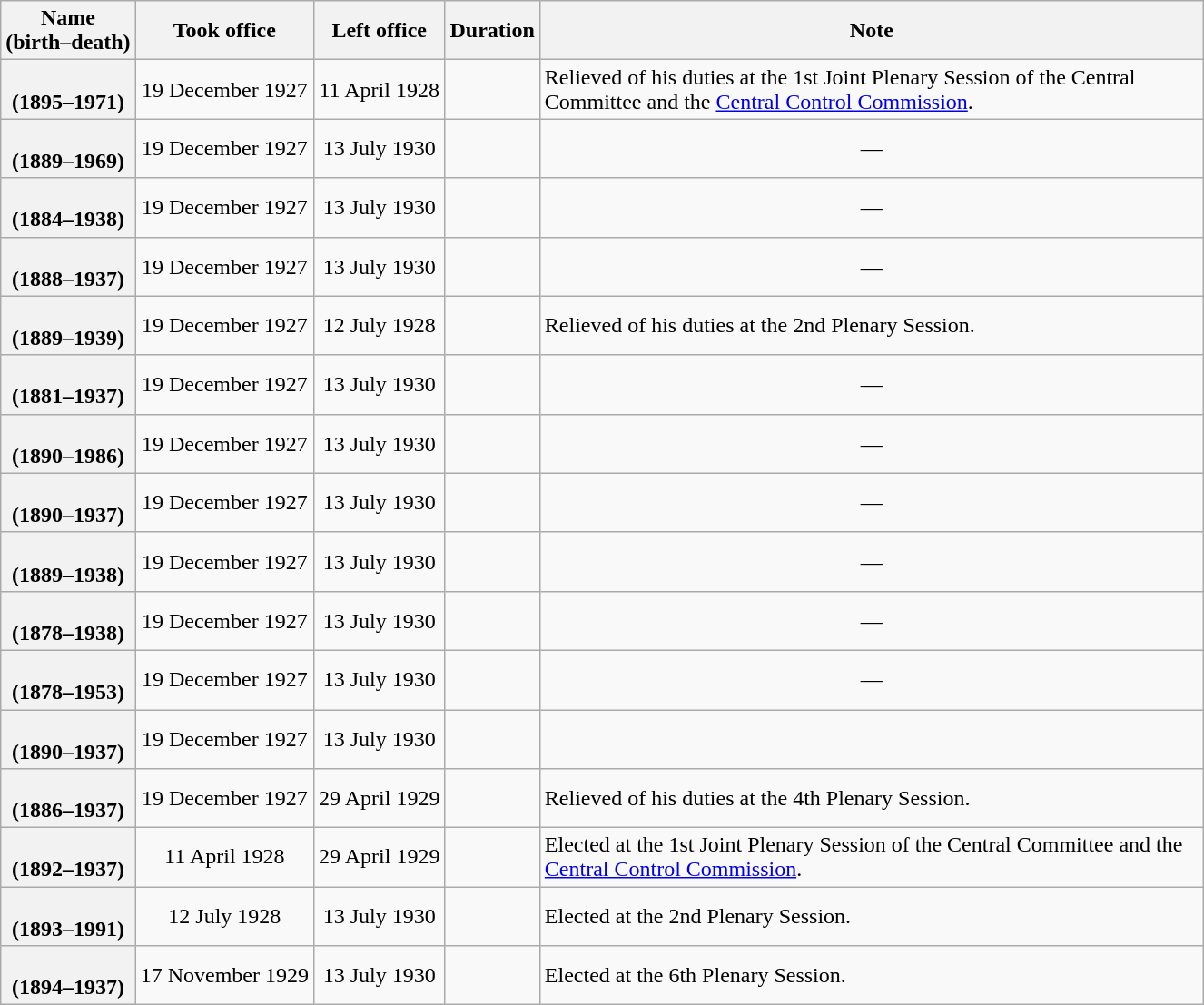<table class="wikitable plainrowheaders sortable" style="text-align:center;" border="1">
<tr>
<th scope="col">Name<br>(birth–death)</th>
<th scope="col">Took office</th>
<th scope="col">Left office</th>
<th scope="col">Duration</th>
<th scope="col" style="width:30em;">Note</th>
</tr>
<tr>
<th scope="row"><br>(1895–1971)</th>
<td>19 December 1927</td>
<td>11 April 1928</td>
<td></td>
<td align="left">Relieved of his duties at the 1st Joint Plenary Session of the Central Committee and the <a href='#'>Central Control Commission</a>.</td>
</tr>
<tr>
<th scope="row"><br>(1889–1969)</th>
<td>19 December 1927</td>
<td>13 July 1930</td>
<td></td>
<td>—</td>
</tr>
<tr>
<th scope="row"><br>(1884–1938)</th>
<td>19 December 1927</td>
<td>13 July 1930</td>
<td></td>
<td>—</td>
</tr>
<tr>
<th scope="row"><br>(1888–1937)</th>
<td>19 December 1927</td>
<td>13 July 1930</td>
<td></td>
<td>—</td>
</tr>
<tr>
<th scope="row"><br>(1889–1939)</th>
<td>19 December 1927</td>
<td>12 July 1928</td>
<td></td>
<td align="left">Relieved of his duties at the 2nd Plenary Session.</td>
</tr>
<tr>
<th scope="row"><br>(1881–1937)</th>
<td>19 December 1927</td>
<td>13 July 1930</td>
<td></td>
<td>—</td>
</tr>
<tr>
<th scope="row"><br>(1890–1986)</th>
<td>19 December 1927</td>
<td>13 July 1930</td>
<td></td>
<td>—</td>
</tr>
<tr>
<th scope="row"><br>(1890–1937)</th>
<td>19 December 1927</td>
<td>13 July 1930</td>
<td></td>
<td>—</td>
</tr>
<tr>
<th scope="row"><br>(1889–1938)</th>
<td>19 December 1927</td>
<td>13 July 1930</td>
<td></td>
<td>—</td>
</tr>
<tr>
<th scope="row"><br>(1878–1938)</th>
<td>19 December 1927</td>
<td>13 July 1930</td>
<td></td>
<td>—</td>
</tr>
<tr>
<th scope="row"><br>(1878–1953)</th>
<td>19 December 1927</td>
<td>13 July 1930</td>
<td></td>
<td>—</td>
</tr>
<tr>
<th scope="row"><br>(1890–1937)</th>
<td>19 December 1927</td>
<td>13 July 1930</td>
<td></td>
</tr>
<tr>
<th scope="row"><br>(1886–1937)</th>
<td>19 December 1927</td>
<td>29 April 1929</td>
<td></td>
<td align="left">Relieved of his duties at the 4th Plenary Session.</td>
</tr>
<tr>
<th scope="row"><br>(1892–1937)</th>
<td>11 April 1928</td>
<td>29 April 1929</td>
<td></td>
<td align="left">Elected at the 1st Joint Plenary Session of the Central Committee and the <a href='#'>Central Control Commission</a>.</td>
</tr>
<tr>
<th scope="row"><br>(1893–1991)</th>
<td>12 July 1928</td>
<td>13 July 1930</td>
<td></td>
<td align="left">Elected at the 2nd Plenary Session.</td>
</tr>
<tr>
<th scope="row"><br>(1894–1937)</th>
<td>17 November 1929</td>
<td>13 July 1930</td>
<td></td>
<td align="left">Elected at the 6th Plenary Session.</td>
</tr>
</table>
